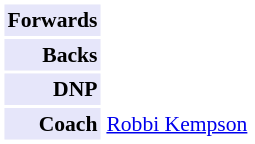<table cellpadding="2" style="border: 1px solid white; font-size:90%;">
<tr>
<td colspan="2" align="right" bgcolor="lavender"><strong>Forwards</strong></td>
<td align="left"></td>
</tr>
<tr>
<td colspan="2" align="right" bgcolor="lavender"><strong>Backs</strong></td>
<td align="left"></td>
</tr>
<tr>
<td colspan="2" align="right" bgcolor="lavender"><strong>DNP</strong></td>
<td align="left"></td>
</tr>
<tr>
<td colspan="2" align="right" bgcolor="lavender"><strong>Coach</strong></td>
<td align="left"><a href='#'>Robbi Kempson</a></td>
</tr>
</table>
